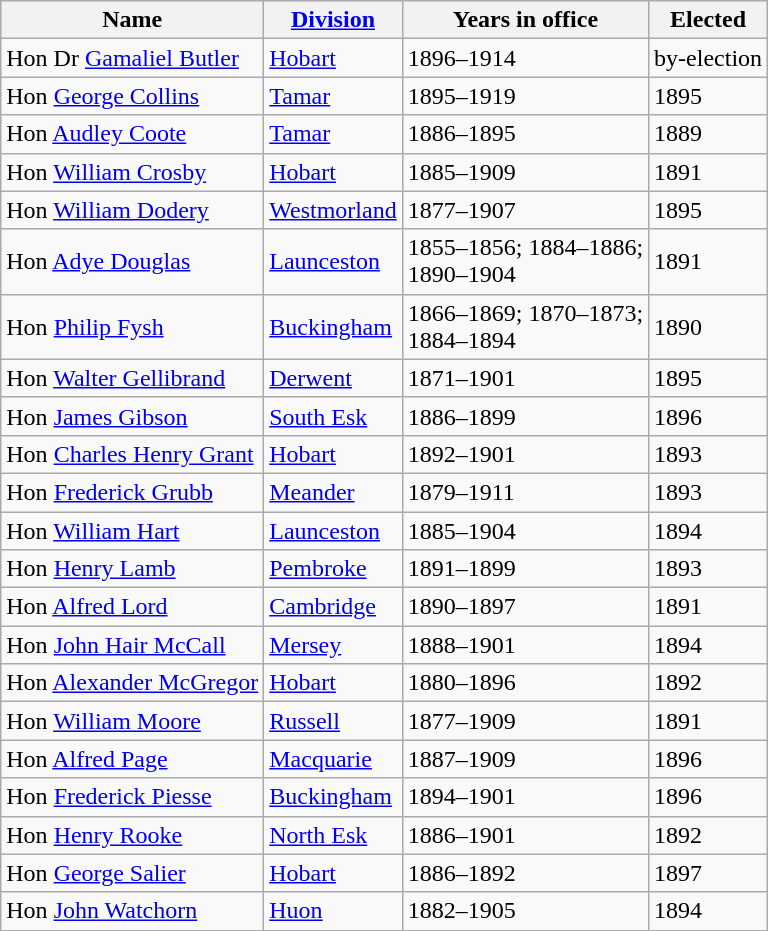<table class="wikitable sortable">
<tr>
<th><strong>Name</strong></th>
<th><strong><a href='#'>Division</a></strong></th>
<th><strong>Years in office</strong></th>
<th><strong>Elected</strong></th>
</tr>
<tr>
<td>Hon Dr <a href='#'>Gamaliel Butler</a></td>
<td><a href='#'>Hobart</a></td>
<td>1896–1914</td>
<td>by-election</td>
</tr>
<tr>
<td>Hon <a href='#'>George Collins</a></td>
<td><a href='#'>Tamar</a></td>
<td>1895–1919</td>
<td>1895</td>
</tr>
<tr>
<td>Hon <a href='#'>Audley Coote</a></td>
<td><a href='#'>Tamar</a></td>
<td>1886–1895</td>
<td>1889</td>
</tr>
<tr>
<td>Hon <a href='#'>William Crosby</a></td>
<td><a href='#'>Hobart</a></td>
<td>1885–1909</td>
<td>1891</td>
</tr>
<tr>
<td>Hon <a href='#'>William Dodery</a></td>
<td><a href='#'>Westmorland</a></td>
<td>1877–1907</td>
<td>1895</td>
</tr>
<tr>
<td>Hon <a href='#'>Adye Douglas</a></td>
<td><a href='#'>Launceston</a></td>
<td>1855–1856; 1884–1886;<br>1890–1904</td>
<td>1891</td>
</tr>
<tr>
<td>Hon <a href='#'>Philip Fysh</a></td>
<td><a href='#'>Buckingham</a></td>
<td>1866–1869; 1870–1873;<br>1884–1894</td>
<td>1890</td>
</tr>
<tr>
<td>Hon <a href='#'>Walter Gellibrand</a></td>
<td><a href='#'>Derwent</a></td>
<td>1871–1901</td>
<td>1895</td>
</tr>
<tr>
<td>Hon <a href='#'>James Gibson</a></td>
<td><a href='#'>South Esk</a></td>
<td>1886–1899</td>
<td>1896</td>
</tr>
<tr>
<td>Hon <a href='#'>Charles Henry Grant</a></td>
<td><a href='#'>Hobart</a></td>
<td>1892–1901</td>
<td>1893</td>
</tr>
<tr>
<td>Hon <a href='#'>Frederick Grubb</a></td>
<td><a href='#'>Meander</a></td>
<td>1879–1911</td>
<td>1893</td>
</tr>
<tr>
<td>Hon <a href='#'>William Hart</a></td>
<td><a href='#'>Launceston</a></td>
<td>1885–1904</td>
<td>1894</td>
</tr>
<tr>
<td>Hon <a href='#'>Henry Lamb</a></td>
<td><a href='#'>Pembroke</a></td>
<td>1891–1899</td>
<td>1893</td>
</tr>
<tr>
<td>Hon <a href='#'>Alfred Lord</a></td>
<td><a href='#'>Cambridge</a></td>
<td>1890–1897</td>
<td>1891</td>
</tr>
<tr>
<td>Hon <a href='#'>John Hair McCall</a></td>
<td><a href='#'>Mersey</a></td>
<td>1888–1901</td>
<td>1894</td>
</tr>
<tr>
<td>Hon <a href='#'>Alexander McGregor</a></td>
<td><a href='#'>Hobart</a></td>
<td>1880–1896</td>
<td>1892</td>
</tr>
<tr>
<td>Hon <a href='#'>William Moore</a></td>
<td><a href='#'>Russell</a></td>
<td>1877–1909</td>
<td>1891</td>
</tr>
<tr>
<td>Hon <a href='#'>Alfred Page</a></td>
<td><a href='#'>Macquarie</a></td>
<td>1887–1909</td>
<td>1896</td>
</tr>
<tr>
<td>Hon <a href='#'>Frederick Piesse</a></td>
<td><a href='#'>Buckingham</a></td>
<td>1894–1901</td>
<td>1896</td>
</tr>
<tr>
<td>Hon <a href='#'>Henry Rooke</a></td>
<td><a href='#'>North Esk</a></td>
<td>1886–1901</td>
<td>1892</td>
</tr>
<tr>
<td>Hon <a href='#'>George Salier</a></td>
<td><a href='#'>Hobart</a></td>
<td>1886–1892</td>
<td>1897</td>
</tr>
<tr>
<td>Hon <a href='#'>John Watchorn</a></td>
<td><a href='#'>Huon</a></td>
<td>1882–1905</td>
<td>1894</td>
</tr>
</table>
